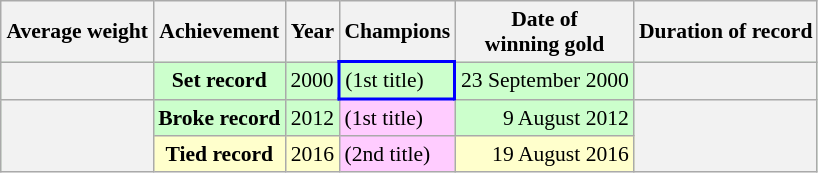<table class="wikitable" style="text-align: center; font-size: 90%; margin-left: 1em;">
<tr>
<th>Average weight</th>
<th>Achievement</th>
<th>Year</th>
<th>Champions</th>
<th>Date of<br>winning gold</th>
<th>Duration of record</th>
</tr>
<tr style="background-color: #ccffcc;">
<td style="background-color: #f2f2f2;" style="text-align: right;"><strong></strong></td>
<td><strong>Set record</strong></td>
<td>2000</td>
<td style="border: 2px solid blue; text-align: left;"> (1st title)</td>
<td style="text-align: right;">23 September 2000</td>
<td style="background-color: #f2f2f2; text-align: left;"></td>
</tr>
<tr style="background-color: #ccffcc;">
<td rowspan="2" style="background-color: #f2f2f2;" style="text-align: right;"><strong></strong></td>
<td><strong>Broke record</strong></td>
<td>2012</td>
<td style="background-color: #ffccff; text-align: left;"> (1st title)</td>
<td style="text-align: right;">9 August 2012</td>
<td rowspan="2" style="background-color: #f2f2f2; text-align: left;"></td>
</tr>
<tr style="background-color: #ffffcc;">
<td><strong>Tied record</strong></td>
<td>2016</td>
<td style="background-color: #ffccff; text-align: left;"> (2nd title)</td>
<td style="text-align: right;">19 August 2016</td>
</tr>
</table>
